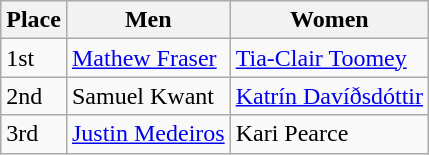<table class="wikitable">
<tr>
<th>Place</th>
<th>Men</th>
<th>Women </th>
</tr>
<tr>
<td>1st</td>
<td> <a href='#'>Mathew Fraser</a></td>
<td> <a href='#'>Tia-Clair Toomey</a></td>
</tr>
<tr>
<td>2nd</td>
<td> Samuel Kwant</td>
<td> <a href='#'>Katrín Davíðsdóttir</a></td>
</tr>
<tr>
<td>3rd</td>
<td> <a href='#'>Justin Medeiros</a></td>
<td> Kari Pearce</td>
</tr>
</table>
